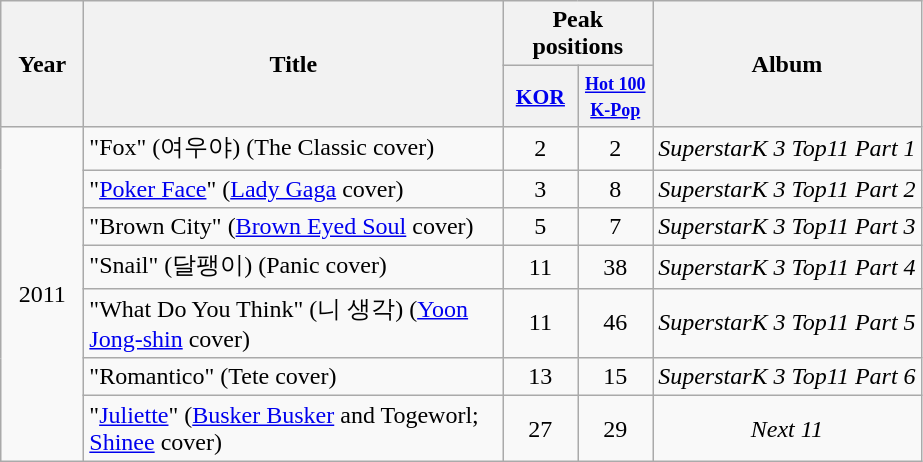<table class="wikitable plainrowheaders" style="text-align:center;">
<tr>
<th scope="col" rowspan="2" style="width:3em;">Year</th>
<th scope="col" rowspan="2" style="width:17em;">Title</th>
<th scope="col" colspan="2">Peak positions</th>
<th scope="col" rowspan="2">Album</th>
</tr>
<tr>
<th scope="col" style="width:3em;font-size:90%;"><a href='#'>KOR</a><br></th>
<th scope="col" style="width:3em;font-size:90%;"><a href='#'><small>Hot 100<br>K-Pop</small></a><br></th>
</tr>
<tr>
<td rowspan="7">2011</td>
<td align="left">"Fox" (여우야)  <span>(The Classic cover)</span></td>
<td align=center>2</td>
<td align=center>2</td>
<td rowspan=1><em>SuperstarK 3 Top11 Part 1</em></td>
</tr>
<tr>
<td align="left">"<a href='#'>Poker Face</a>" <span>(<a href='#'>Lady Gaga</a> cover)</span></td>
<td align=center>3</td>
<td align=center>8</td>
<td rowspan=1><em>SuperstarK 3 Top11 Part 2</em></td>
</tr>
<tr>
<td align="left">"Brown City" <span>(<a href='#'>Brown Eyed Soul</a> cover)</span></td>
<td align=center>5</td>
<td align=center>7</td>
<td rowspan=1><em>SuperstarK 3 Top11 Part 3</em></td>
</tr>
<tr>
<td align="left">"Snail" (달팽이) <span>(Panic cover)</span></td>
<td align=center>11</td>
<td align=center>38</td>
<td rowspan=1><em>SuperstarK 3 Top11 Part 4</em></td>
</tr>
<tr>
<td align="left">"What Do You Think" (니 생각) <span>(<a href='#'>Yoon Jong-shin</a> cover)</span></td>
<td align=center>11</td>
<td align=center>46</td>
<td rowspan=1><em>SuperstarK 3 Top11 Part 5</em></td>
</tr>
<tr>
<td align="left">"Romantico" <span>(Tete cover)</span></td>
<td align=center>13</td>
<td align=center>15</td>
<td rowspan=1><em>SuperstarK 3 Top11 Part 6</em></td>
</tr>
<tr>
<td align="left">"<a href='#'>Juliette</a>" <span>(<a href='#'>Busker Busker</a> and Togeworl; <a href='#'>Shinee</a> cover)</span></td>
<td align=center>27</td>
<td align=center>29</td>
<td rowspan=1><em>Next 11</em></td>
</tr>
</table>
